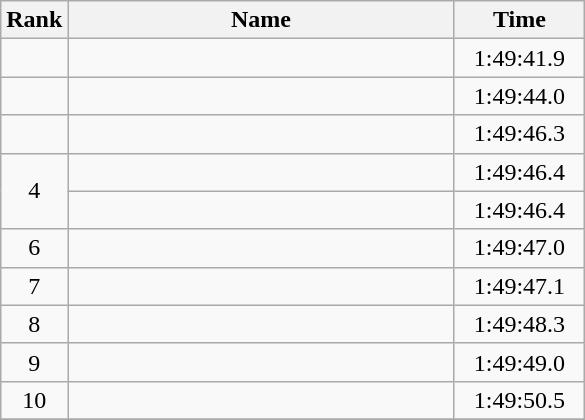<table class="wikitable" style="text-align:center">
<tr>
<th>Rank</th>
<th width=250>Name</th>
<th width=80>Time</th>
</tr>
<tr>
<td></td>
<td align=left></td>
<td>1:49:41.9</td>
</tr>
<tr>
<td></td>
<td align=left></td>
<td>1:49:44.0</td>
</tr>
<tr>
<td></td>
<td align=left></td>
<td>1:49:46.3</td>
</tr>
<tr>
<td rowspan=2>4</td>
<td align=left></td>
<td>1:49:46.4</td>
</tr>
<tr>
<td align=left></td>
<td>1:49:46.4</td>
</tr>
<tr>
<td>6</td>
<td align=left></td>
<td>1:49:47.0</td>
</tr>
<tr>
<td>7</td>
<td align=left></td>
<td>1:49:47.1</td>
</tr>
<tr>
<td>8</td>
<td align=left></td>
<td>1:49:48.3</td>
</tr>
<tr>
<td>9</td>
<td align=left></td>
<td>1:49:49.0</td>
</tr>
<tr>
<td>10</td>
<td align=left></td>
<td>1:49:50.5</td>
</tr>
<tr>
</tr>
</table>
